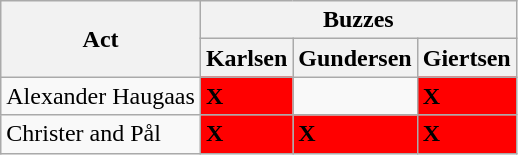<table class="wikitable">
<tr>
<th rowspan="2">Act</th>
<th colspan="3">Buzzes</th>
</tr>
<tr>
<th>Karlsen</th>
<th>Gundersen</th>
<th>Giertsen</th>
</tr>
<tr>
<td>Alexander Haugaas</td>
<td bgcolor="red"><strong>X</strong></td>
<td></td>
<td bgcolor="red"><strong>X</strong></td>
</tr>
<tr>
<td>Christer and Pål</td>
<td bgcolor="red"><strong>X</strong></td>
<td bgcolor="red"><strong>X</strong></td>
<td bgcolor="red"><strong>X</strong></td>
</tr>
</table>
